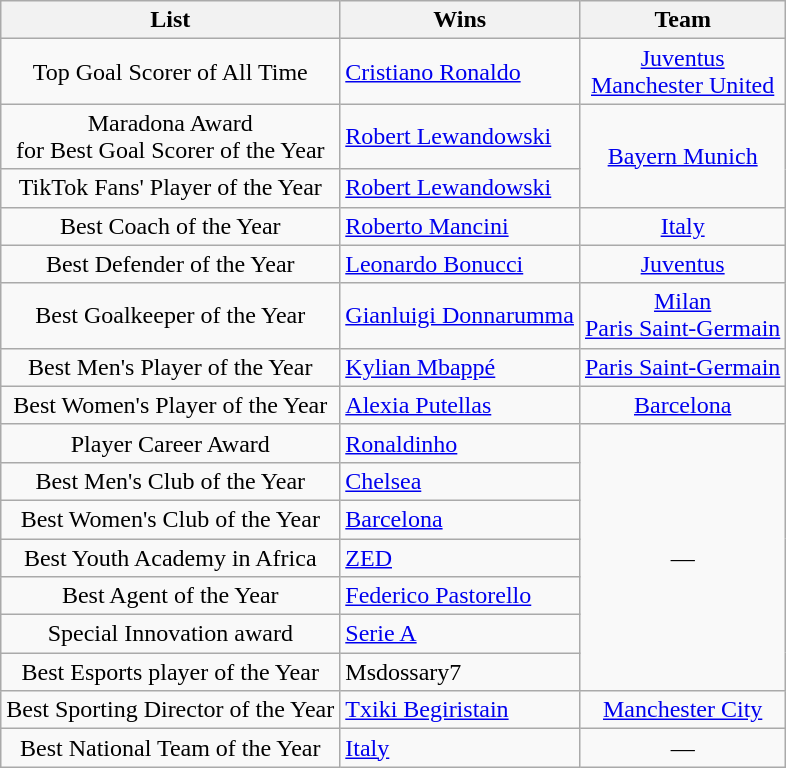<table class="wikitable">
<tr>
<th>List</th>
<th>Wins</th>
<th>Team</th>
</tr>
<tr>
<td rowspan="1" align="center">Top Goal Scorer of All Time</td>
<td align="left"> <a href='#'>Cristiano Ronaldo</a></td>
<td rowspan="1" align="center"> <a href='#'>Juventus</a><br> <a href='#'>Manchester United</a></td>
</tr>
<tr>
<td rowspan="1" align="center">Maradona Award <br> for Best Goal Scorer of the Year</td>
<td align="left"> <a href='#'>Robert Lewandowski</a></td>
<td rowspan="2" align="center"> <a href='#'>Bayern Munich</a></td>
</tr>
<tr>
<td rowspan="1" align="center">TikTok Fans' Player of the Year</td>
<td align="left"> <a href='#'>Robert Lewandowski</a></td>
</tr>
<tr>
<td rowspan="1" align="center">Best Coach of the Year</td>
<td align="left"> <a href='#'>Roberto Mancini</a></td>
<td rowspan="1" align="center"> <a href='#'>Italy</a></td>
</tr>
<tr>
<td rowspan="1" align="center">Best Defender of the Year</td>
<td align="left"> <a href='#'>Leonardo Bonucci</a></td>
<td rowspan="1" align="center"> <a href='#'>Juventus</a></td>
</tr>
<tr>
<td rowspan="1" align="center">Best Goalkeeper of the Year</td>
<td align="left"> <a href='#'>Gianluigi Donnarumma</a></td>
<td rowspan="1" align="center"> <a href='#'>Milan</a><br> <a href='#'>Paris Saint-Germain</a></td>
</tr>
<tr>
<td rowspan="1" align="center">Best Men's Player of the Year</td>
<td align="left"> <a href='#'>Kylian Mbappé</a></td>
<td rowspan="1" align="center"> <a href='#'>Paris Saint-Germain</a></td>
</tr>
<tr>
<td rowspan="1" align="center">Best Women's Player of the Year</td>
<td align="left"> <a href='#'>Alexia Putellas</a></td>
<td rowspan="1" align="center"> <a href='#'>Barcelona</a></td>
</tr>
<tr>
<td rowspan="1" align="center">Player Career Award</td>
<td align="left"> <a href='#'>Ronaldinho</a></td>
<td rowspan="7" align="center">—</td>
</tr>
<tr>
<td rowspan="1" align="center">Best Men's Club of the Year</td>
<td align="left"> <a href='#'>Chelsea</a></td>
</tr>
<tr>
<td rowspan="1" align="center">Best Women's Club of the Year</td>
<td align="left"> <a href='#'>Barcelona</a></td>
</tr>
<tr>
<td rowspan="1" align="center">Best Youth Academy in Africa</td>
<td align="left"> <a href='#'>ZED</a></td>
</tr>
<tr>
<td rowspan="1" align="center">Best Agent of the Year</td>
<td align="left"> <a href='#'>Federico Pastorello</a></td>
</tr>
<tr>
<td rowspan="1" align="center">Special Innovation award</td>
<td align="left"> <a href='#'>Serie A</a></td>
</tr>
<tr>
<td rowspan="1" align="center">Best Esports player of the Year</td>
<td align="left"> Msdossary7</td>
</tr>
<tr>
<td rowspan="1" align="center">Best Sporting Director of the Year</td>
<td align="left"> <a href='#'>Txiki Begiristain</a></td>
<td rowspan="1" align="center"> <a href='#'>Manchester City</a></td>
</tr>
<tr>
<td rowspan="1" align="center">Best National Team of the Year</td>
<td align="left"> <a href='#'>Italy</a></td>
<td rowspan="1" align="center">—</td>
</tr>
</table>
